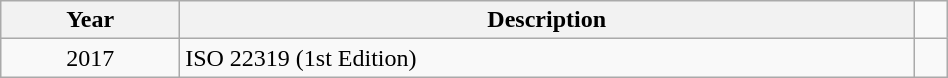<table class = "wikitable" font-size = 95%; width = 50%; background-color = transparent>
<tr>
<th>Year</th>
<th>Description</th>
</tr>
<tr>
<td align = "center">2017</td>
<td>ISO 22319 (1st Edition)</td>
<td></td>
</tr>
</table>
